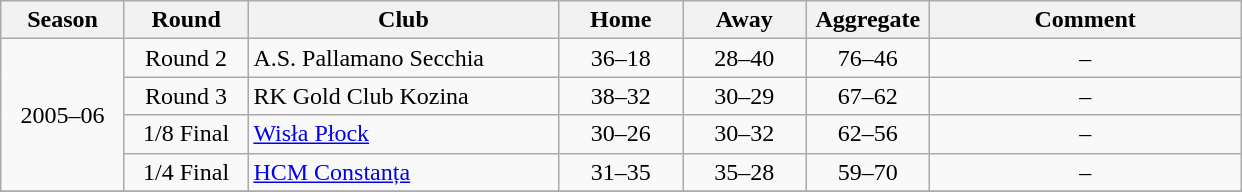<table class="wikitable" style="text-align:center">
<tr>
<th width=75px>Season</th>
<th width=75px>Round</th>
<th width=200px>Club</th>
<th width=75px>Home</th>
<th width=75px>Away</th>
<th width=75px>Aggregate</th>
<th width=200px>Comment</th>
</tr>
<tr>
<td rowspan="4">2005–06</td>
<td>Round 2</td>
<td align=left> A.S. Pallamano Secchia</td>
<td>36–18</td>
<td>28–40</td>
<td>76–46</td>
<td>–</td>
</tr>
<tr>
<td>Round 3</td>
<td align=left> RK Gold Club Kozina</td>
<td>38–32</td>
<td>30–29</td>
<td>67–62</td>
<td>–</td>
</tr>
<tr>
<td>1/8 Final</td>
<td align=left> <a href='#'>Wisła Płock</a></td>
<td>30–26</td>
<td>30–32</td>
<td>62–56</td>
<td>–</td>
</tr>
<tr>
<td>1/4 Final</td>
<td align=left> <a href='#'>HCM Constanța</a></td>
<td>31–35</td>
<td>35–28</td>
<td>59–70</td>
<td>–</td>
</tr>
<tr>
</tr>
</table>
